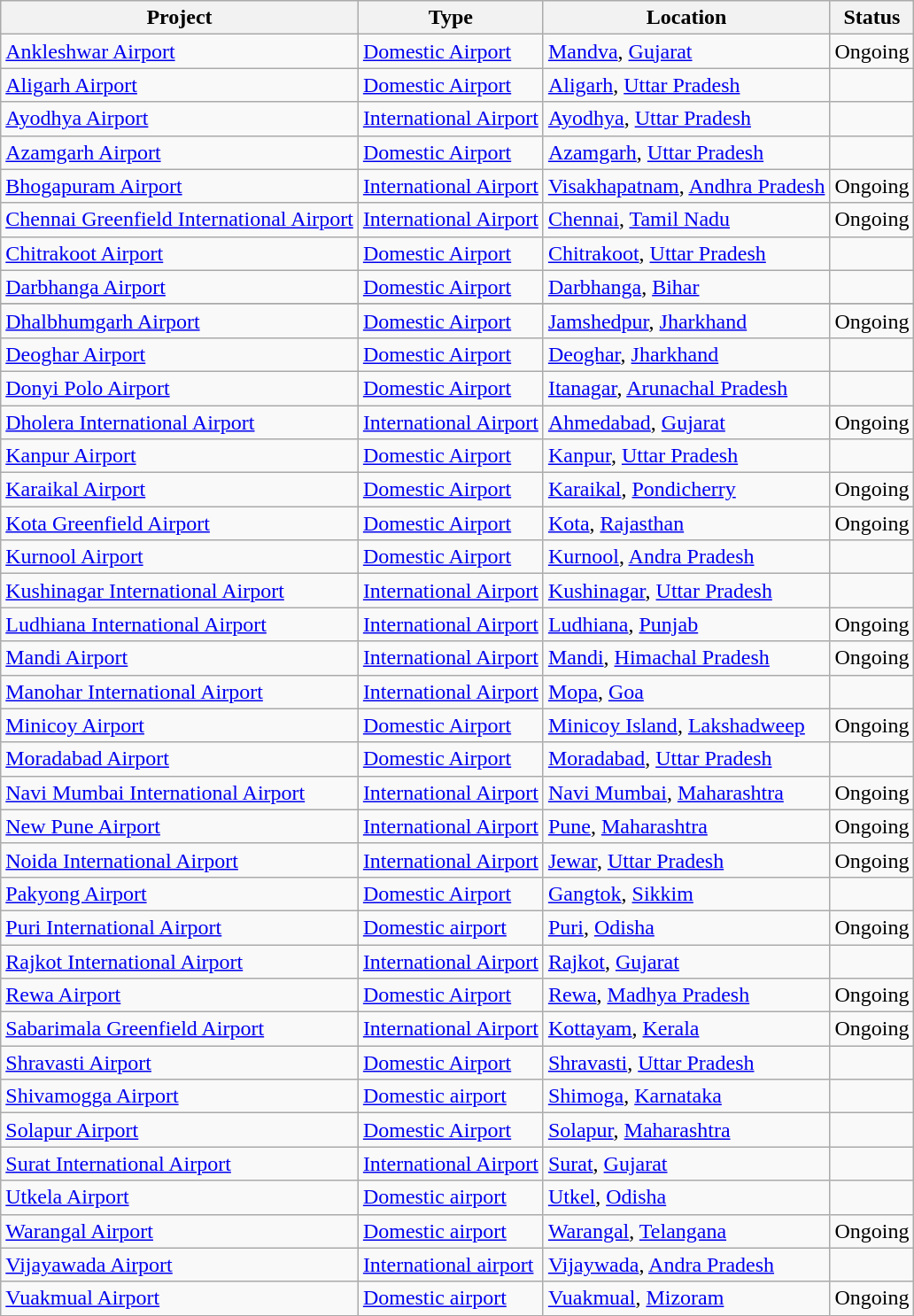<table class="wikitable sortable">
<tr>
<th>Project</th>
<th>Type</th>
<th>Location</th>
<th>Status</th>
</tr>
<tr>
<td><a href='#'>Ankleshwar Airport</a></td>
<td><a href='#'>Domestic Airport</a></td>
<td><a href='#'>Mandva</a>, <a href='#'>Gujarat</a></td>
<td>Ongoing</td>
</tr>
<tr>
<td><a href='#'>Aligarh Airport</a></td>
<td><a href='#'>Domestic Airport</a></td>
<td><a href='#'>Aligarh</a>, <a href='#'>Uttar Pradesh</a></td>
<td></td>
</tr>
<tr>
<td><a href='#'>Ayodhya Airport</a></td>
<td><a href='#'>International Airport</a></td>
<td><a href='#'>Ayodhya</a>, <a href='#'>Uttar Pradesh</a></td>
<td></td>
</tr>
<tr>
<td><a href='#'>Azamgarh Airport</a></td>
<td><a href='#'>Domestic Airport</a></td>
<td><a href='#'>Azamgarh</a>, <a href='#'>Uttar Pradesh</a></td>
<td></td>
</tr>
<tr>
<td><a href='#'>Bhogapuram Airport</a></td>
<td><a href='#'>International Airport</a></td>
<td><a href='#'>Visakhapatnam</a>, <a href='#'>Andhra Pradesh</a></td>
<td>Ongoing</td>
</tr>
<tr>
<td><a href='#'>Chennai Greenfield International Airport</a></td>
<td><a href='#'>International Airport</a></td>
<td><a href='#'>Chennai</a>, <a href='#'>Tamil Nadu</a></td>
<td>Ongoing</td>
</tr>
<tr>
<td><a href='#'>Chitrakoot Airport</a></td>
<td><a href='#'>Domestic Airport</a></td>
<td><a href='#'>Chitrakoot</a>, <a href='#'>Uttar Pradesh</a></td>
<td></td>
</tr>
<tr>
<td><a href='#'>Darbhanga Airport</a></td>
<td><a href='#'>Domestic Airport</a></td>
<td><a href='#'>Darbhanga</a>, <a href='#'>Bihar</a></td>
<td></td>
</tr>
<tr>
</tr>
<tr>
<td><a href='#'>Dhalbhumgarh Airport</a></td>
<td><a href='#'>Domestic Airport</a></td>
<td><a href='#'>Jamshedpur</a>, <a href='#'>Jharkhand</a></td>
<td>Ongoing</td>
</tr>
<tr>
<td><a href='#'>Deoghar Airport</a></td>
<td><a href='#'>Domestic Airport</a></td>
<td><a href='#'>Deoghar</a>, <a href='#'>Jharkhand</a></td>
<td></td>
</tr>
<tr>
<td><a href='#'>Donyi Polo Airport</a></td>
<td><a href='#'>Domestic Airport</a></td>
<td><a href='#'>Itanagar</a>, <a href='#'>Arunachal Pradesh</a></td>
<td></td>
</tr>
<tr>
<td><a href='#'>Dholera International Airport</a></td>
<td><a href='#'>International Airport</a></td>
<td><a href='#'>Ahmedabad</a>, <a href='#'>Gujarat</a></td>
<td>Ongoing</td>
</tr>
<tr>
<td><a href='#'>Kanpur Airport</a></td>
<td><a href='#'>Domestic Airport</a></td>
<td><a href='#'>Kanpur</a>, <a href='#'>Uttar Pradesh</a></td>
<td></td>
</tr>
<tr>
<td><a href='#'>Karaikal Airport</a></td>
<td><a href='#'>Domestic Airport</a></td>
<td><a href='#'>Karaikal</a>, <a href='#'>Pondicherry</a></td>
<td>Ongoing</td>
</tr>
<tr>
<td><a href='#'>Kota Greenfield Airport</a></td>
<td><a href='#'>Domestic Airport</a></td>
<td><a href='#'>Kota</a>, <a href='#'>Rajasthan</a></td>
<td>Ongoing</td>
</tr>
<tr>
<td><a href='#'>Kurnool Airport</a></td>
<td><a href='#'>Domestic Airport</a></td>
<td><a href='#'>Kurnool</a>, <a href='#'>Andra Pradesh</a></td>
<td></td>
</tr>
<tr>
<td><a href='#'>Kushinagar International Airport</a></td>
<td><a href='#'>International Airport</a></td>
<td><a href='#'>Kushinagar</a>, <a href='#'>Uttar Pradesh</a></td>
<td></td>
</tr>
<tr>
<td><a href='#'>Ludhiana International Airport</a></td>
<td><a href='#'>International Airport</a></td>
<td><a href='#'>Ludhiana</a>, <a href='#'>Punjab</a></td>
<td>Ongoing</td>
</tr>
<tr>
<td><a href='#'>Mandi Airport</a></td>
<td><a href='#'>International Airport</a></td>
<td><a href='#'>Mandi</a>, <a href='#'>Himachal Pradesh</a></td>
<td>Ongoing</td>
</tr>
<tr>
<td><a href='#'>Manohar International Airport</a></td>
<td><a href='#'>International Airport</a></td>
<td><a href='#'>Mopa</a>, <a href='#'>Goa</a></td>
<td></td>
</tr>
<tr>
<td><a href='#'>Minicoy Airport</a></td>
<td><a href='#'>Domestic Airport</a></td>
<td><a href='#'>Minicoy Island</a>, <a href='#'>Lakshadweep</a></td>
<td>Ongoing</td>
</tr>
<tr>
<td><a href='#'>Moradabad Airport</a></td>
<td><a href='#'>Domestic Airport</a></td>
<td><a href='#'>Moradabad</a>, <a href='#'>Uttar Pradesh</a></td>
<td></td>
</tr>
<tr>
<td><a href='#'>Navi Mumbai International Airport</a></td>
<td><a href='#'>International Airport</a></td>
<td><a href='#'>Navi Mumbai</a>, <a href='#'>Maharashtra</a></td>
<td>Ongoing</td>
</tr>
<tr>
<td><a href='#'>New Pune Airport</a></td>
<td><a href='#'>International Airport</a></td>
<td><a href='#'>Pune</a>, <a href='#'>Maharashtra</a></td>
<td>Ongoing</td>
</tr>
<tr>
<td><a href='#'>Noida International Airport</a></td>
<td><a href='#'>International Airport</a></td>
<td><a href='#'>Jewar</a>, <a href='#'>Uttar Pradesh</a></td>
<td>Ongoing</td>
</tr>
<tr>
<td><a href='#'>Pakyong Airport</a></td>
<td><a href='#'>Domestic Airport</a></td>
<td><a href='#'>Gangtok</a>, <a href='#'>Sikkim</a></td>
<td></td>
</tr>
<tr>
<td><a href='#'>Puri International Airport</a></td>
<td><a href='#'>Domestic airport</a></td>
<td><a href='#'>Puri</a>, <a href='#'>Odisha</a></td>
<td>Ongoing</td>
</tr>
<tr>
<td><a href='#'>Rajkot International Airport</a></td>
<td><a href='#'>International Airport</a></td>
<td><a href='#'>Rajkot</a>, <a href='#'>Gujarat</a></td>
<td></td>
</tr>
<tr>
<td><a href='#'>Rewa Airport</a></td>
<td><a href='#'>Domestic Airport</a></td>
<td><a href='#'>Rewa</a>, <a href='#'>Madhya Pradesh</a></td>
<td>Ongoing</td>
</tr>
<tr>
<td><a href='#'>Sabarimala Greenfield Airport</a></td>
<td><a href='#'>International Airport</a></td>
<td><a href='#'>Kottayam</a>, <a href='#'>Kerala</a></td>
<td>Ongoing</td>
</tr>
<tr>
<td><a href='#'>Shravasti Airport</a></td>
<td><a href='#'>Domestic Airport</a></td>
<td><a href='#'>Shravasti</a>, <a href='#'>Uttar Pradesh</a></td>
<td></td>
</tr>
<tr>
<td><a href='#'>Shivamogga Airport</a></td>
<td><a href='#'>Domestic airport</a></td>
<td><a href='#'>Shimoga</a>, <a href='#'>Karnataka</a></td>
<td></td>
</tr>
<tr>
<td><a href='#'>Solapur Airport</a></td>
<td><a href='#'>Domestic Airport</a></td>
<td><a href='#'>Solapur</a>, <a href='#'>Maharashtra</a></td>
<td></td>
</tr>
<tr>
<td><a href='#'>Surat International Airport</a></td>
<td><a href='#'>International Airport</a></td>
<td><a href='#'>Surat</a>, <a href='#'>Gujarat</a></td>
<td></td>
</tr>
<tr>
<td><a href='#'>Utkela Airport</a></td>
<td><a href='#'>Domestic airport</a></td>
<td><a href='#'>Utkel</a>, <a href='#'>Odisha</a></td>
<td></td>
</tr>
<tr>
<td><a href='#'>Warangal Airport</a></td>
<td><a href='#'>Domestic airport</a></td>
<td><a href='#'>Warangal</a>, <a href='#'>Telangana</a></td>
<td>Ongoing</td>
</tr>
<tr>
<td><a href='#'>Vijayawada Airport</a></td>
<td><a href='#'>International airport</a></td>
<td><a href='#'>Vijaywada</a>, <a href='#'>Andra Pradesh</a></td>
<td></td>
</tr>
<tr>
<td><a href='#'>Vuakmual Airport</a></td>
<td><a href='#'>Domestic airport</a></td>
<td><a href='#'>Vuakmual</a>, <a href='#'>Mizoram</a></td>
<td>Ongoing</td>
</tr>
</table>
